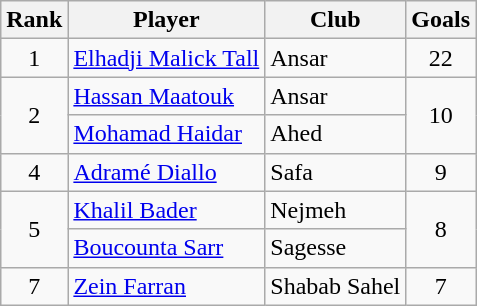<table class="wikitable" style="text-align:center">
<tr>
<th>Rank</th>
<th>Player</th>
<th>Club</th>
<th>Goals</th>
</tr>
<tr>
<td>1</td>
<td align="left"> <a href='#'>Elhadji Malick Tall</a></td>
<td align="left">Ansar</td>
<td>22</td>
</tr>
<tr>
<td rowspan="2">2</td>
<td align="left"> <a href='#'>Hassan Maatouk</a></td>
<td align="left">Ansar</td>
<td rowspan="2">10</td>
</tr>
<tr>
<td align="left"> <a href='#'>Mohamad Haidar</a></td>
<td align="left">Ahed</td>
</tr>
<tr>
<td>4</td>
<td align="left"> <a href='#'>Adramé Diallo</a></td>
<td align="left">Safa</td>
<td>9</td>
</tr>
<tr>
<td rowspan="2">5</td>
<td align="left"> <a href='#'>Khalil Bader</a></td>
<td align="left">Nejmeh</td>
<td rowspan="2">8</td>
</tr>
<tr>
<td align="left"> <a href='#'>Boucounta Sarr</a></td>
<td align="left">Sagesse</td>
</tr>
<tr>
<td>7</td>
<td align="left"> <a href='#'>Zein Farran</a></td>
<td align="left">Shabab Sahel</td>
<td>7</td>
</tr>
</table>
